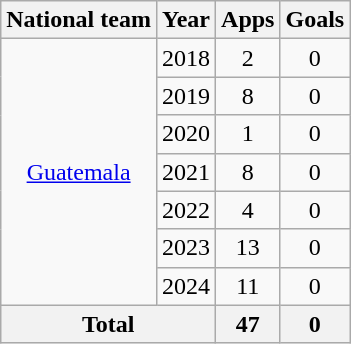<table class="wikitable" style="text-align:center">
<tr>
<th>National team</th>
<th>Year</th>
<th>Apps</th>
<th>Goals</th>
</tr>
<tr>
<td rowspan="7"><a href='#'>Guatemala</a></td>
<td>2018</td>
<td>2</td>
<td>0</td>
</tr>
<tr>
<td>2019</td>
<td>8</td>
<td>0</td>
</tr>
<tr>
<td>2020</td>
<td>1</td>
<td>0</td>
</tr>
<tr>
<td>2021</td>
<td>8</td>
<td>0</td>
</tr>
<tr>
<td>2022</td>
<td>4</td>
<td>0</td>
</tr>
<tr>
<td>2023</td>
<td>13</td>
<td>0</td>
</tr>
<tr>
<td>2024</td>
<td>11</td>
<td>0</td>
</tr>
<tr>
<th colspan="2">Total</th>
<th>47</th>
<th>0</th>
</tr>
</table>
